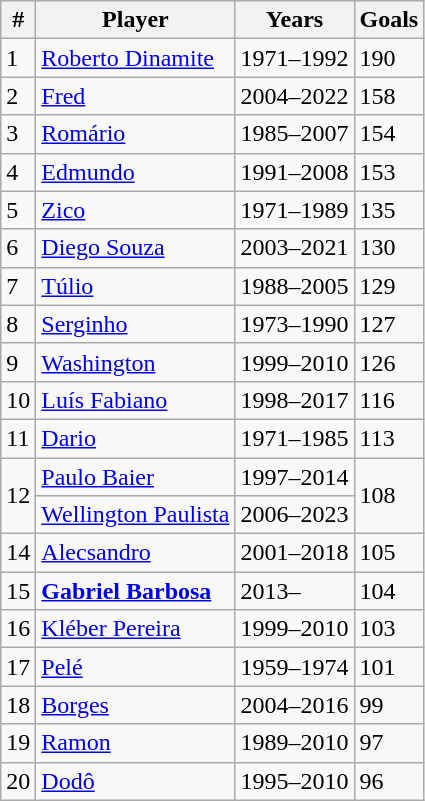<table class="wikitable sortable" style="font-size:100%;">
<tr>
<th>#</th>
<th>Player</th>
<th>Years</th>
<th>Goals</th>
</tr>
<tr>
<td>1</td>
<td><a href='#'>Roberto Dinamite</a></td>
<td>1971–1992</td>
<td>190</td>
</tr>
<tr>
<td>2</td>
<td><a href='#'>Fred</a></td>
<td>2004–2022</td>
<td>158</td>
</tr>
<tr>
<td>3</td>
<td><a href='#'>Romário</a></td>
<td>1985–2007</td>
<td>154</td>
</tr>
<tr>
<td>4</td>
<td><a href='#'>Edmundo</a></td>
<td>1991–2008</td>
<td>153</td>
</tr>
<tr>
<td>5</td>
<td><a href='#'>Zico</a></td>
<td>1971–1989</td>
<td>135</td>
</tr>
<tr>
<td>6</td>
<td><a href='#'>Diego Souza</a></td>
<td>2003–2021</td>
<td>130</td>
</tr>
<tr>
<td>7</td>
<td><a href='#'>Túlio</a></td>
<td>1988–2005</td>
<td>129</td>
</tr>
<tr>
<td>8</td>
<td><a href='#'>Serginho</a></td>
<td>1973–1990</td>
<td>127</td>
</tr>
<tr>
<td>9</td>
<td><a href='#'>Washington</a></td>
<td>1999–2010</td>
<td>126</td>
</tr>
<tr>
<td>10</td>
<td><a href='#'>Luís Fabiano</a></td>
<td>1998–2017</td>
<td>116</td>
</tr>
<tr>
<td>11</td>
<td><a href='#'>Dario</a></td>
<td>1971–1985</td>
<td>113</td>
</tr>
<tr>
<td rowspan=2>12</td>
<td><a href='#'>Paulo Baier</a></td>
<td>1997–2014</td>
<td rowspan=2>108</td>
</tr>
<tr>
<td><a href='#'>Wellington Paulista</a></td>
<td>2006–2023</td>
</tr>
<tr>
<td>14</td>
<td><a href='#'>Alecsandro</a></td>
<td>2001–2018</td>
<td>105</td>
</tr>
<tr>
<td>15</td>
<td><strong><a href='#'>Gabriel Barbosa</a></strong></td>
<td>2013–</td>
<td>104</td>
</tr>
<tr>
<td>16</td>
<td><a href='#'>Kléber Pereira</a></td>
<td>1999–2010</td>
<td>103</td>
</tr>
<tr>
<td>17</td>
<td><a href='#'>Pelé</a></td>
<td>1959–1974</td>
<td>101</td>
</tr>
<tr>
<td>18</td>
<td><a href='#'>Borges</a></td>
<td>2004–2016</td>
<td>99</td>
</tr>
<tr>
<td>19</td>
<td><a href='#'>Ramon</a></td>
<td>1989–2010</td>
<td>97</td>
</tr>
<tr>
<td>20</td>
<td><a href='#'>Dodô</a></td>
<td>1995–2010</td>
<td>96</td>
</tr>
</table>
